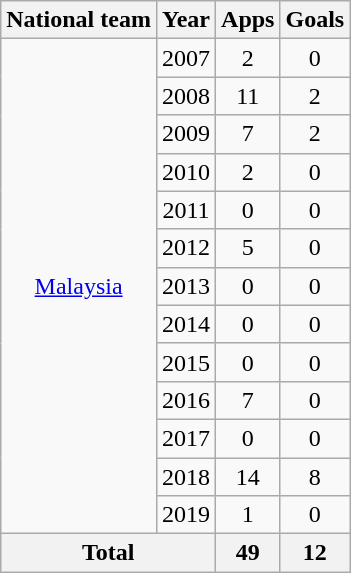<table class=wikitable style="text-align: center;">
<tr>
<th>National team</th>
<th>Year</th>
<th>Apps</th>
<th>Goals</th>
</tr>
<tr>
<td rowspan=13><a href='#'>Malaysia</a></td>
<td>2007</td>
<td>2</td>
<td>0</td>
</tr>
<tr>
<td>2008</td>
<td>11</td>
<td>2</td>
</tr>
<tr>
<td>2009</td>
<td>7</td>
<td>2</td>
</tr>
<tr>
<td>2010</td>
<td>2</td>
<td>0</td>
</tr>
<tr>
<td>2011</td>
<td>0</td>
<td>0</td>
</tr>
<tr>
<td>2012</td>
<td>5</td>
<td>0</td>
</tr>
<tr>
<td>2013</td>
<td>0</td>
<td>0</td>
</tr>
<tr>
<td>2014</td>
<td>0</td>
<td>0</td>
</tr>
<tr>
<td>2015</td>
<td>0</td>
<td>0</td>
</tr>
<tr>
<td>2016</td>
<td>7</td>
<td>0</td>
</tr>
<tr>
<td>2017</td>
<td>0</td>
<td>0</td>
</tr>
<tr>
<td>2018</td>
<td>14</td>
<td>8</td>
</tr>
<tr>
<td>2019</td>
<td>1</td>
<td>0</td>
</tr>
<tr>
<th colspan=2>Total</th>
<th>49</th>
<th>12</th>
</tr>
</table>
